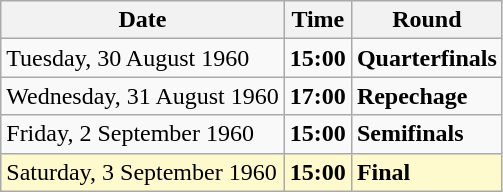<table class="wikitable">
<tr>
<th>Date</th>
<th>Time</th>
<th>Round</th>
</tr>
<tr>
<td>Tuesday, 30 August 1960</td>
<td><strong>15:00</strong></td>
<td><strong>Quarterfinals</strong></td>
</tr>
<tr>
<td>Wednesday, 31 August 1960</td>
<td><strong>17:00</strong></td>
<td><strong>Repechage</strong></td>
</tr>
<tr>
<td>Friday, 2 September 1960</td>
<td><strong>15:00</strong></td>
<td><strong>Semifinals</strong></td>
</tr>
<tr style=background:lemonchiffon>
<td>Saturday, 3 September 1960</td>
<td><strong>15:00</strong></td>
<td><strong>Final</strong></td>
</tr>
</table>
